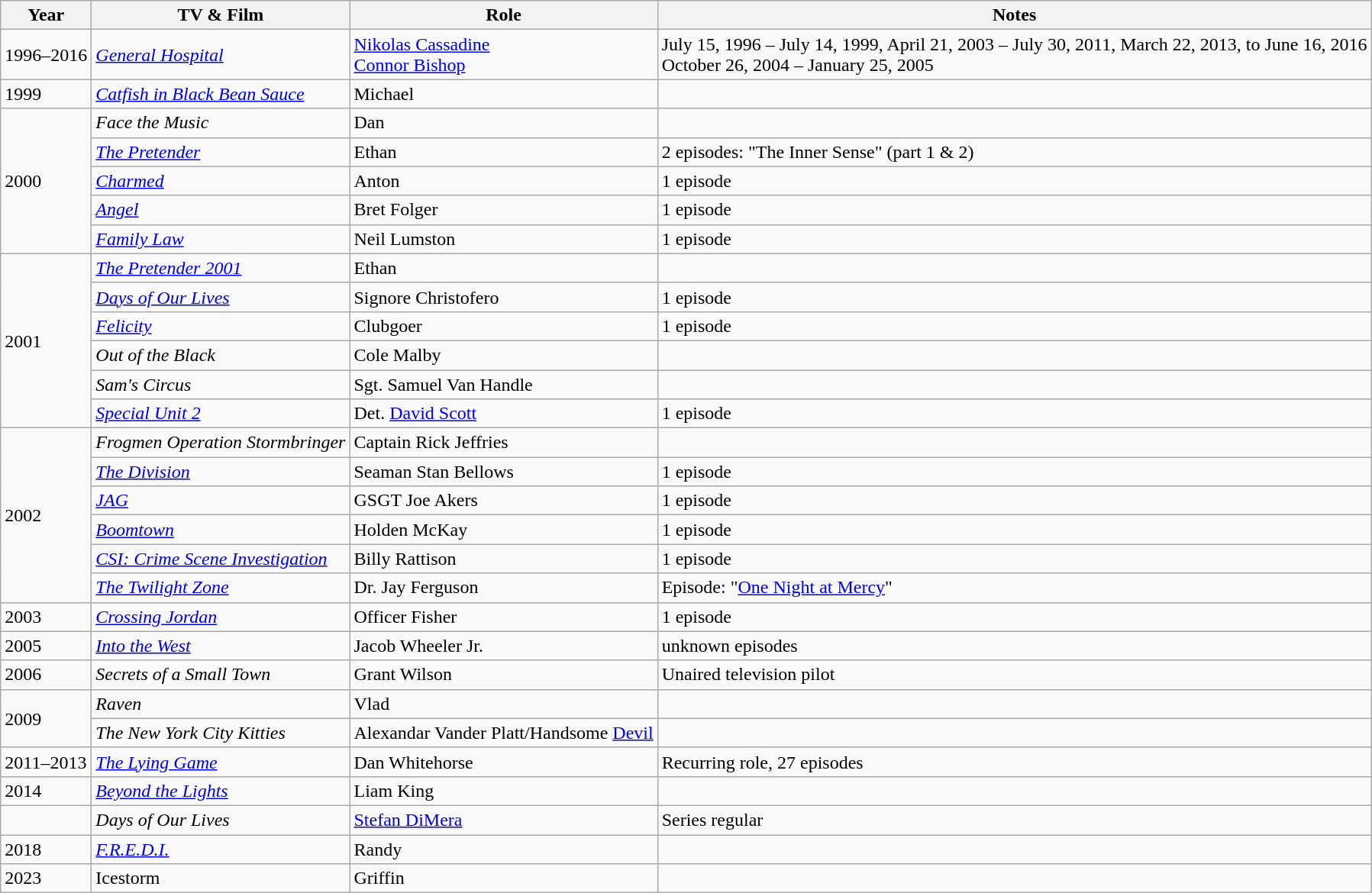<table class="wikitable">
<tr>
<th>Year</th>
<th>TV & Film</th>
<th>Role</th>
<th>Notes</th>
</tr>
<tr>
<td>1996–2016</td>
<td><em><a href='#'>General Hospital</a></em></td>
<td><a href='#'>Nikolas Cassadine</a><br><a href='#'>Connor Bishop</a><br></td>
<td>July 15, 1996 – July 14, 1999, April 21, 2003 – July 30, 2011, March 22, 2013, to June 16, 2016 <br> October 26, 2004 – January 25, 2005</td>
</tr>
<tr>
<td>1999</td>
<td><em><a href='#'>Catfish in Black Bean Sauce</a></em></td>
<td>Michael</td>
<td></td>
</tr>
<tr>
<td rowspan=5>2000</td>
<td><em>Face the Music</em></td>
<td>Dan</td>
<td></td>
</tr>
<tr>
<td><em><a href='#'>The Pretender</a></em></td>
<td>Ethan</td>
<td>2 episodes: "The Inner Sense" (part 1 & 2)</td>
</tr>
<tr>
<td><em><a href='#'>Charmed</a></em></td>
<td>Anton</td>
<td>1 episode</td>
</tr>
<tr>
<td><em><a href='#'>Angel</a></em></td>
<td>Bret Folger</td>
<td>1 episode</td>
</tr>
<tr>
<td><em><a href='#'>Family Law</a></em></td>
<td>Neil Lumston</td>
<td>1 episode</td>
</tr>
<tr>
<td rowspan=6>2001</td>
<td><em><a href='#'>The Pretender 2001</a></em></td>
<td>Ethan</td>
<td></td>
</tr>
<tr>
<td><em><a href='#'>Days of Our Lives</a></em></td>
<td>Signore Christofero</td>
<td>1 episode</td>
</tr>
<tr>
<td><em><a href='#'>Felicity</a></em></td>
<td>Clubgoer</td>
<td>1 episode</td>
</tr>
<tr>
<td><em>Out of the Black</em></td>
<td>Cole Malby</td>
<td></td>
</tr>
<tr>
<td><em>Sam's Circus</em></td>
<td>Sgt. Samuel Van Handle</td>
<td></td>
</tr>
<tr>
<td><em><a href='#'>Special Unit 2</a></em></td>
<td>Det. <a href='#'>David Scott</a></td>
<td>1 episode</td>
</tr>
<tr>
<td rowspan=6>2002</td>
<td><em>Frogmen Operation Stormbringer</em></td>
<td>Captain Rick Jeffries</td>
<td></td>
</tr>
<tr>
<td><em><a href='#'>The Division</a></em></td>
<td>Seaman Stan Bellows</td>
<td>1 episode</td>
</tr>
<tr>
<td><em><a href='#'>JAG</a></em></td>
<td>GSGT Joe Akers</td>
<td>1 episode</td>
</tr>
<tr>
<td><em><a href='#'>Boomtown</a></em></td>
<td>Holden McKay</td>
<td>1 episode</td>
</tr>
<tr>
<td><em><a href='#'>CSI: Crime Scene Investigation</a></em></td>
<td>Billy Rattison</td>
<td>1 episode</td>
</tr>
<tr>
<td><em><a href='#'>The Twilight Zone</a></em></td>
<td>Dr. Jay Ferguson</td>
<td>Episode: "<a href='#'>One Night at Mercy</a>"</td>
</tr>
<tr>
<td rowspan=1>2003</td>
<td><em><a href='#'>Crossing Jordan</a></em></td>
<td>Officer Fisher</td>
<td>1 episode</td>
</tr>
<tr>
<td rowspan=1>2005</td>
<td><em><a href='#'>Into the West</a></em></td>
<td>Jacob Wheeler Jr.</td>
<td>unknown episodes</td>
</tr>
<tr>
<td rowspan=1>2006</td>
<td><em>Secrets of a Small Town</em></td>
<td>Grant Wilson</td>
<td>Unaired television pilot</td>
</tr>
<tr>
<td rowspan=2>2009</td>
<td><em>Raven</em></td>
<td>Vlad</td>
<td></td>
</tr>
<tr>
<td><em>The New York City Kitties</em></td>
<td>Alexandar Vander Platt/Handsome <a href='#'>Devil</a></td>
<td></td>
</tr>
<tr>
<td>2011–2013</td>
<td><em><a href='#'>The Lying Game</a></em></td>
<td>Dan Whitehorse</td>
<td>Recurring role, 27 episodes</td>
</tr>
<tr>
<td>2014</td>
<td><em><a href='#'>Beyond the Lights</a></em></td>
<td>Liam King</td>
<td></td>
</tr>
<tr>
<td></td>
<td><em>Days of Our Lives</em></td>
<td><a href='#'>Stefan DiMera</a></td>
<td>Series regular</td>
</tr>
<tr>
<td>2018</td>
<td><em><a href='#'>F.R.E.D.I.</a></em></td>
<td>Randy</td>
<td></td>
</tr>
<tr>
<td>2023</td>
<td>Icestorm</td>
<td>Griffin</td>
<td></td>
</tr>
</table>
